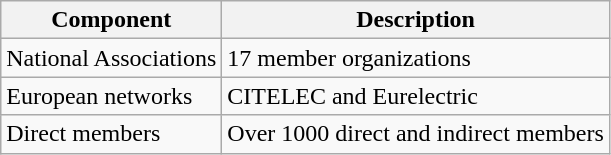<table class="wikitable">
<tr>
<th>Component</th>
<th>Description</th>
</tr>
<tr>
<td>National Associations</td>
<td>17 member organizations</td>
</tr>
<tr>
<td>European networks</td>
<td>CITELEC and Eurelectric</td>
</tr>
<tr>
<td>Direct members</td>
<td>Over 1000 direct and indirect members</td>
</tr>
</table>
